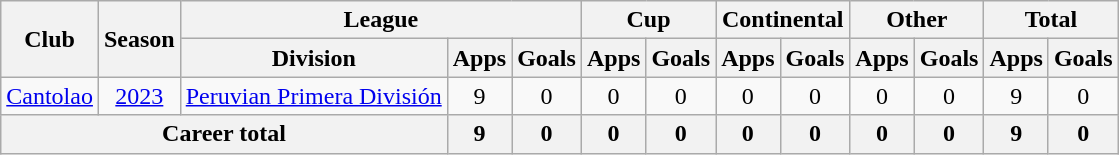<table class=wikitable style=text-align:center>
<tr>
<th rowspan=2>Club</th>
<th rowspan=2>Season</th>
<th colspan=3>League</th>
<th colspan=2>Cup</th>
<th colspan=2>Continental</th>
<th colspan=2>Other</th>
<th colspan=2>Total</th>
</tr>
<tr>
<th>Division</th>
<th>Apps</th>
<th>Goals</th>
<th>Apps</th>
<th>Goals</th>
<th>Apps</th>
<th>Goals</th>
<th>Apps</th>
<th>Goals</th>
<th>Apps</th>
<th>Goals</th>
</tr>
<tr>
<td><a href='#'>Cantolao</a></td>
<td><a href='#'>2023</a></td>
<td><a href='#'>Peruvian Primera División</a></td>
<td>9</td>
<td>0</td>
<td>0</td>
<td>0</td>
<td>0</td>
<td>0</td>
<td>0</td>
<td>0</td>
<td>9</td>
<td>0</td>
</tr>
<tr>
<th colspan="3"><strong>Career total</strong></th>
<th>9</th>
<th>0</th>
<th>0</th>
<th>0</th>
<th>0</th>
<th>0</th>
<th>0</th>
<th>0</th>
<th>9</th>
<th>0</th>
</tr>
</table>
